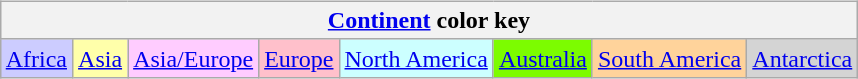<table border="0" style="width:100%;">
<tr>
<td colspan="2" style="text-align:center;"><br><table class="wikitable" style="margin-left: auto; margin-right: auto; border: none;">
<tr ">
<th colspan="8" style="text-align:center;"><a href='#'>Continent</a> color key</th>
</tr>
<tr>
<td style="background:#ccf;"><a href='#'>Africa</a></td>
<td style="background:#ffa;"><a href='#'>Asia</a></td>
<td style="background:#fcf;"><a href='#'>Asia/Europe</a></td>
<td style="background:pink;"><a href='#'>Europe</a></td>
<td style="background:#cff;"><a href='#'>North America</a></td>
<td style="background:#7CFC00;"><a href='#'>Australia</a></td>
<td style="background:#ffd39b;"><a href='#'>South America</a></td>
<td style="background:#d4d4d4;"><a href='#'>Antarctica</a></td>
</tr>
</table>
</td>
</tr>
</table>
